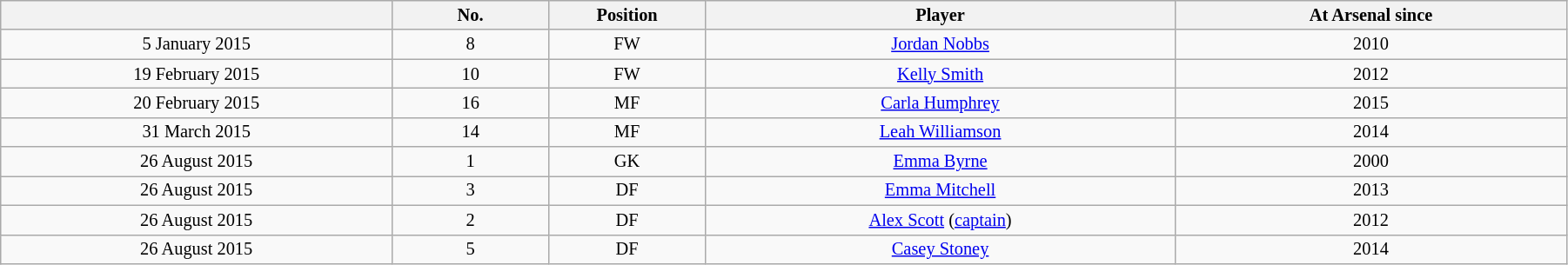<table class="wikitable sortable" style="width:95%; text-align:center; font-size:85%; text-align:center;">
<tr>
<th width="25%"></th>
<th width="10%">No.</th>
<th width="10%">Position</th>
<th>Player</th>
<th width="25%">At Arsenal since</th>
</tr>
<tr>
<td>5 January 2015</td>
<td>8</td>
<td>FW</td>
<td> <a href='#'>Jordan Nobbs</a></td>
<td>2010</td>
</tr>
<tr>
<td>19 February 2015</td>
<td>10</td>
<td>FW</td>
<td> <a href='#'>Kelly Smith</a></td>
<td>2012</td>
</tr>
<tr>
<td>20 February 2015</td>
<td>16</td>
<td>MF</td>
<td> <a href='#'>Carla Humphrey</a></td>
<td>2015</td>
</tr>
<tr>
<td>31 March 2015</td>
<td>14</td>
<td>MF</td>
<td> <a href='#'>Leah Williamson</a></td>
<td>2014</td>
</tr>
<tr>
<td>26 August 2015</td>
<td>1</td>
<td>GK</td>
<td> <a href='#'>Emma Byrne</a></td>
<td>2000</td>
</tr>
<tr>
<td>26 August 2015</td>
<td>3</td>
<td>DF</td>
<td> <a href='#'>Emma Mitchell</a></td>
<td>2013</td>
</tr>
<tr>
<td>26 August 2015</td>
<td>2</td>
<td>DF</td>
<td> <a href='#'>Alex Scott</a> (<a href='#'>captain</a>)</td>
<td>2012</td>
</tr>
<tr>
<td>26 August 2015</td>
<td>5</td>
<td>DF</td>
<td> <a href='#'>Casey Stoney</a></td>
<td>2014</td>
</tr>
</table>
